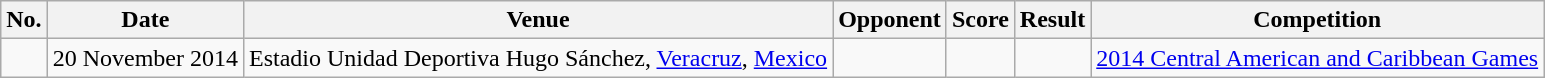<table class="wikitable">
<tr>
<th>No.</th>
<th>Date</th>
<th>Venue</th>
<th>Opponent</th>
<th>Score</th>
<th>Result</th>
<th>Competition</th>
</tr>
<tr>
<td></td>
<td>20 November 2014</td>
<td>Estadio Unidad Deportiva Hugo Sánchez, <a href='#'>Veracruz</a>, <a href='#'>Mexico</a></td>
<td></td>
<td></td>
<td></td>
<td><a href='#'>2014 Central American and Caribbean Games</a></td>
</tr>
</table>
